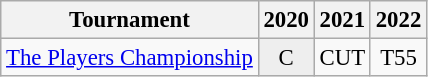<table class="wikitable" style="font-size:95%;text-align:center;">
<tr>
<th>Tournament</th>
<th>2020</th>
<th>2021</th>
<th>2022</th>
</tr>
<tr>
<td align=left><a href='#'>The Players Championship</a></td>
<td style="background:#eeeeee;">C</td>
<td>CUT</td>
<td>T55</td>
</tr>
</table>
